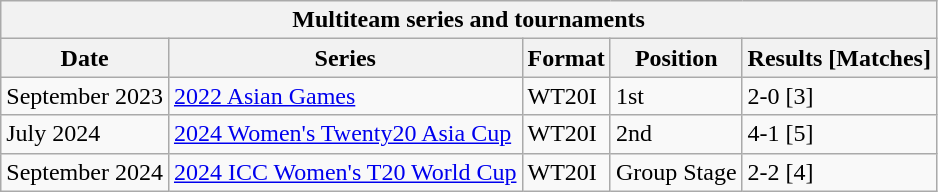<table class="wikitable ubsortable" style="text-align:center; white-space:nowrap">
<tr>
<th colspan=5>Multiteam series and tournaments</th>
</tr>
<tr>
<th>Date</th>
<th>Series</th>
<th>Format</th>
<th>Position</th>
<th>Results [Matches]</th>
</tr>
<tr>
<td style="text-align:left">September 2023</td>
<td style="text-align:left"> <a href='#'>2022 Asian Games</a></td>
<td style="text-align:left">WT20I</td>
<td style="text-align:left">1st</td>
<td style="text-align:left">2-0 [3]</td>
</tr>
<tr>
<td style="text-align:left">July 2024</td>
<td style="text-align:left"> <a href='#'>2024 Women's Twenty20 Asia Cup</a></td>
<td style="text-align:left">WT20I</td>
<td style="text-align:left">2nd</td>
<td style="text-align:left">4-1 [5]</td>
</tr>
<tr>
<td style="text-align:left">September 2024</td>
<td style="text-align:left"> <a href='#'>2024 ICC Women's T20 World Cup</a></td>
<td style="text-align:left">WT20I</td>
<td style="text-align:left">Group Stage</td>
<td style="text-align:left">2-2 [4]</td>
</tr>
</table>
